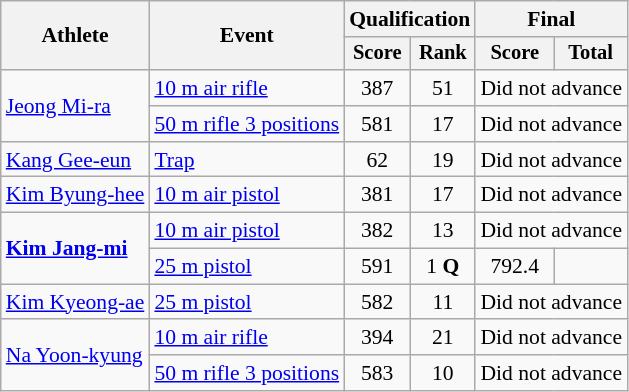<table class="wikitable" style="font-size:90%">
<tr>
<th rowspan=2>Athlete</th>
<th rowspan=2>Event</th>
<th colspan="2">Qualification</th>
<th colspan="2">Final</th>
</tr>
<tr style="font-size:95%">
<th>Score</th>
<th>Rank</th>
<th>Score</th>
<th>Total</th>
</tr>
<tr align=center>
<td align=left rowspan=2><a href='#'>Jeong Mi-ra</a></td>
<td align=left><a href='#'>10 m air rifle</a></td>
<td>387</td>
<td>51</td>
<td colspan=2>Did not advance</td>
</tr>
<tr align=center>
<td align=left><a href='#'>50 m rifle 3 positions</a></td>
<td>581</td>
<td>17</td>
<td colspan=2>Did not advance</td>
</tr>
<tr align=center>
<td align=left><a href='#'>Kang Gee-eun</a></td>
<td align=left><a href='#'>Trap</a></td>
<td>62</td>
<td>19</td>
<td colspan=2>Did not advance</td>
</tr>
<tr align=center>
<td align=left><a href='#'>Kim Byung-hee</a></td>
<td align=left><a href='#'>10 m air pistol</a></td>
<td>381</td>
<td>17</td>
<td colspan=2>Did not advance</td>
</tr>
<tr align=center>
<td align=left rowspan=2><strong><a href='#'>Kim Jang-mi</a></strong></td>
<td align=left><a href='#'>10 m air pistol</a></td>
<td>382</td>
<td>13</td>
<td colspan=2>Did not advance</td>
</tr>
<tr align=center>
<td align=left><a href='#'>25 m pistol</a></td>
<td>591</td>
<td>1 <strong>Q</strong></td>
<td>792.4</td>
<td></td>
</tr>
<tr align=center>
<td align=left><a href='#'>Kim Kyeong-ae</a></td>
<td align=left><a href='#'>25 m pistol</a></td>
<td>582</td>
<td>11</td>
<td colspan=2>Did not advance</td>
</tr>
<tr align=center>
<td align=left rowspan=2><a href='#'>Na Yoon-kyung</a></td>
<td align=left><a href='#'>10 m air rifle</a></td>
<td>394</td>
<td>21</td>
<td colspan=2>Did not advance</td>
</tr>
<tr align=center>
<td align=left><a href='#'>50 m rifle 3 positions</a></td>
<td>583</td>
<td>10</td>
<td colspan=2>Did not advance</td>
</tr>
</table>
